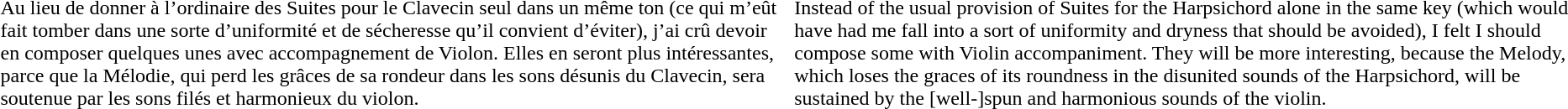<table>
<tr>
<td>Au lieu de donner à l’ordinaire des Suites pour le Clavecin seul dans un même ton (ce qui m’eût fait tomber dans une sorte d’uniformité et de sécheresse qu’il convient d’éviter), j’ai crû devoir en composer quelques unes avec accompagnement de Violon. Elles en seront plus intéressantes, parce que la Mélodie, qui perd les grâces de sa rondeur dans les sons désunis du Clavecin, sera soutenue par les sons filés et harmonieux du violon.</td>
<td>Instead of the usual provision of Suites for the Harpsichord alone in the same key (which would have had me fall into a sort of uniformity and dryness that should be avoided), I felt I should compose some with Violin accompaniment. They will be more interesting, because the Melody, which loses the graces of its roundness in the disunited sounds of the Harpsichord, will be sustained by the [well-]spun and harmonious sounds of the violin.</td>
</tr>
</table>
